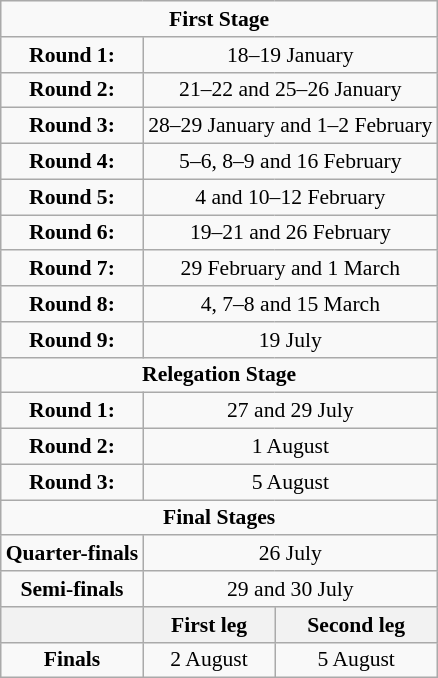<table class=wikitable style="text-align:center; font-size:90%">
<tr>
<td colspan=3><strong>First Stage</strong></td>
</tr>
<tr>
<td><strong>Round 1:</strong></td>
<td colspan=2>18–19 January</td>
</tr>
<tr>
<td><strong>Round 2:</strong></td>
<td colspan=2>21–22 and 25–26 January</td>
</tr>
<tr>
<td><strong>Round 3:</strong></td>
<td colspan=2>28–29 January and 1–2 February</td>
</tr>
<tr>
<td><strong>Round 4:</strong></td>
<td colspan=2>5–6, 8–9 and 16 February</td>
</tr>
<tr>
<td><strong>Round 5:</strong></td>
<td colspan=2>4 and 10–12 February</td>
</tr>
<tr>
<td><strong>Round 6:</strong></td>
<td colspan=2>19–21 and 26 February</td>
</tr>
<tr>
<td><strong>Round 7:</strong></td>
<td colspan=2>29 February and 1 March</td>
</tr>
<tr>
<td><strong>Round 8:</strong></td>
<td colspan=2>4, 7–8 and 15 March</td>
</tr>
<tr>
<td><strong>Round 9:</strong></td>
<td colspan=2>19 July</td>
</tr>
<tr>
<td colspan=3><strong>Relegation Stage</strong></td>
</tr>
<tr>
<td><strong>Round 1:</strong></td>
<td colspan=2>27 and 29 July</td>
</tr>
<tr>
<td><strong>Round 2:</strong></td>
<td colspan=2>1 August</td>
</tr>
<tr>
<td><strong>Round 3:</strong></td>
<td colspan=2>5 August</td>
</tr>
<tr>
<td colspan=3><strong>Final Stages</strong></td>
</tr>
<tr>
<td><strong>Quarter-finals</strong></td>
<td colspan=2>26 July</td>
</tr>
<tr>
<td><strong>Semi-finals</strong></td>
<td colspan=2>29 and 30 July</td>
</tr>
<tr>
<th></th>
<th>First leg</th>
<th>Second leg</th>
</tr>
<tr>
<td><strong>Finals</strong></td>
<td>2 August</td>
<td>5 August</td>
</tr>
</table>
